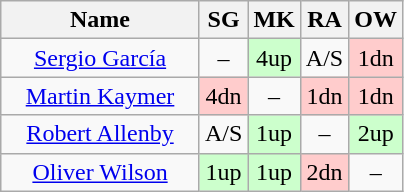<table class="wikitable" style="text-align: center;;">
<tr>
<th width=125>Name</th>
<th width=25>SG</th>
<th width=25>MK</th>
<th width=25>RA</th>
<th width=25>OW</th>
</tr>
<tr>
<td><a href='#'>Sergio García</a></td>
<td>–</td>
<td style="background:#ccffcc;">4up</td>
<td>A/S</td>
<td style="background:#ffcccc;">1dn</td>
</tr>
<tr>
<td><a href='#'>Martin Kaymer</a></td>
<td style="background:#ffcccc;">4dn</td>
<td>–</td>
<td style="background:#ffcccc;">1dn</td>
<td style="background:#ffcccc;">1dn</td>
</tr>
<tr>
<td><a href='#'>Robert Allenby</a></td>
<td>A/S</td>
<td style="background:#ccffcc;">1up</td>
<td>–</td>
<td style="background:#ccffcc;">2up</td>
</tr>
<tr>
<td><a href='#'>Oliver Wilson</a></td>
<td style="background:#ccffcc;">1up</td>
<td style="background:#ccffcc;">1up</td>
<td style="background:#ffcccc;">2dn</td>
<td>–</td>
</tr>
</table>
